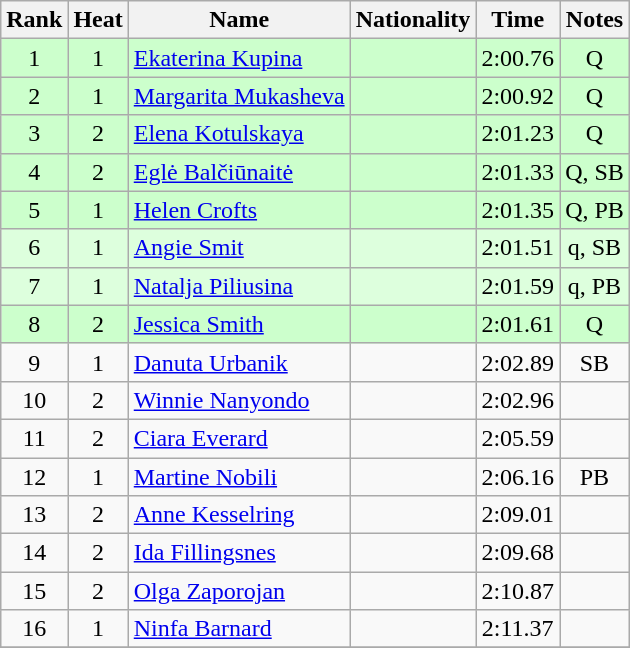<table class="wikitable sortable" style="text-align:center">
<tr>
<th>Rank</th>
<th>Heat</th>
<th>Name</th>
<th>Nationality</th>
<th>Time</th>
<th>Notes</th>
</tr>
<tr bgcolor=ccffcc>
<td>1</td>
<td>1</td>
<td align=left><a href='#'>Ekaterina Kupina</a></td>
<td align=left></td>
<td>2:00.76</td>
<td>Q</td>
</tr>
<tr bgcolor=ccffcc>
<td>2</td>
<td>1</td>
<td align=left><a href='#'>Margarita Mukasheva</a></td>
<td align=left></td>
<td>2:00.92</td>
<td>Q</td>
</tr>
<tr bgcolor=ccffcc>
<td>3</td>
<td>2</td>
<td align=left><a href='#'>Elena Kotulskaya</a></td>
<td align=left></td>
<td>2:01.23</td>
<td>Q</td>
</tr>
<tr bgcolor=ccffcc>
<td>4</td>
<td>2</td>
<td align=left><a href='#'>Eglė Balčiūnaitė</a></td>
<td align=left></td>
<td>2:01.33</td>
<td>Q, SB</td>
</tr>
<tr bgcolor=ccffcc>
<td>5</td>
<td>1</td>
<td align=left><a href='#'>Helen Crofts</a></td>
<td align=left></td>
<td>2:01.35</td>
<td>Q, PB</td>
</tr>
<tr bgcolor=ddffdd>
<td>6</td>
<td>1</td>
<td align=left><a href='#'>Angie Smit</a></td>
<td align=left></td>
<td>2:01.51</td>
<td>q, SB</td>
</tr>
<tr bgcolor=ddffdd>
<td>7</td>
<td>1</td>
<td align=left><a href='#'>Natalja Piliusina</a></td>
<td align=left></td>
<td>2:01.59</td>
<td>q, PB</td>
</tr>
<tr bgcolor=ccffcc>
<td>8</td>
<td>2</td>
<td align=left><a href='#'>Jessica Smith</a></td>
<td align=left></td>
<td>2:01.61</td>
<td>Q</td>
</tr>
<tr>
<td>9</td>
<td>1</td>
<td align=left><a href='#'>Danuta Urbanik</a></td>
<td align=left></td>
<td>2:02.89</td>
<td>SB</td>
</tr>
<tr>
<td>10</td>
<td>2</td>
<td align=left><a href='#'>Winnie Nanyondo</a></td>
<td align=left></td>
<td>2:02.96</td>
<td></td>
</tr>
<tr>
<td>11</td>
<td>2</td>
<td align=left><a href='#'>Ciara Everard</a></td>
<td align=left></td>
<td>2:05.59</td>
<td></td>
</tr>
<tr>
<td>12</td>
<td>1</td>
<td align=left><a href='#'>Martine Nobili</a></td>
<td align=left></td>
<td>2:06.16</td>
<td>PB</td>
</tr>
<tr>
<td>13</td>
<td>2</td>
<td align=left><a href='#'>Anne Kesselring</a></td>
<td align=left></td>
<td>2:09.01</td>
<td></td>
</tr>
<tr>
<td>14</td>
<td>2</td>
<td align=left><a href='#'>Ida Fillingsnes</a></td>
<td align=left></td>
<td>2:09.68</td>
<td></td>
</tr>
<tr>
<td>15</td>
<td>2</td>
<td align=left><a href='#'>Olga Zaporojan</a></td>
<td align=left></td>
<td>2:10.87</td>
<td></td>
</tr>
<tr>
<td>16</td>
<td>1</td>
<td align=left><a href='#'>Ninfa Barnard</a></td>
<td align=left></td>
<td>2:11.37</td>
<td></td>
</tr>
<tr>
</tr>
</table>
